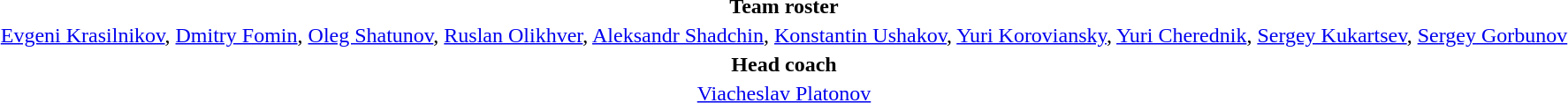<table style="text-align:center; margin-top:2em; margin-left:auto; margin-right:auto">
<tr>
<td><strong>Team roster</strong></td>
</tr>
<tr>
<td><a href='#'>Evgeni Krasilnikov</a>, <a href='#'>Dmitry Fomin</a>, <a href='#'>Oleg Shatunov</a>, <a href='#'>Ruslan Olikhver</a>, <a href='#'>Aleksandr Shadchin</a>, <a href='#'>Konstantin Ushakov</a>, <a href='#'>Yuri Koroviansky</a>, <a href='#'>Yuri Cherednik</a>, <a href='#'>Sergey Kukartsev</a>, <a href='#'>Sergey Gorbunov</a></td>
</tr>
<tr>
<td><strong>Head coach</strong></td>
</tr>
<tr>
<td><a href='#'>Viacheslav Platonov</a></td>
</tr>
<tr>
</tr>
</table>
